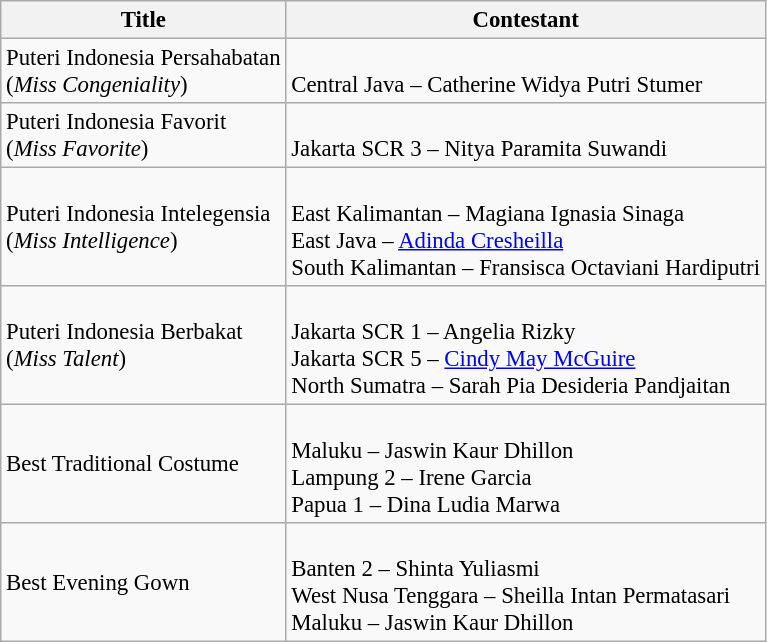<table class="wikitable" style="font-size:95%;">
<tr>
<th>Title</th>
<th>Contestant</th>
</tr>
<tr>
<td>Puteri Indonesia Persahabatan<br>(<em>Miss Congeniality</em>)</td>
<td><br>Central Java – Catherine Widya Putri Stumer</td>
</tr>
<tr>
<td>Puteri Indonesia Favorit<br>(<em>Miss Favorite</em>)</td>
<td><br>Jakarta SCR 3 – Nitya Paramita Suwandi</td>
</tr>
<tr>
<td>Puteri Indonesia Intelegensia<br>(<em>Miss Intelligence</em>)</td>
<td><br> East Kalimantan – Magiana Ignasia Sinaga<br>
 East Java – <a href='#'>Adinda Cresheilla</a><br>
 South Kalimantan – Fransisca Octaviani Hardiputri</td>
</tr>
<tr>
<td>Puteri Indonesia Berbakat<br>(<em>Miss Talent</em>)</td>
<td><br> Jakarta SCR 1 – Angelia Rizky<br>
 Jakarta SCR 5 – <a href='#'>Cindy May McGuire</a><br>
 North Sumatra  – Sarah Pia Desideria Pandjaitan</td>
</tr>
<tr>
<td>Best Traditional Costume</td>
<td><br> Maluku – Jaswin Kaur Dhillon<br>
 Lampung 2 – Irene Garcia<br>
 Papua 1 – Dina Ludia Marwa</td>
</tr>
<tr>
<td>Best Evening Gown</td>
<td><br> Banten 2 – Shinta Yuliasmi<br>
 West Nusa Tenggara – Sheilla Intan Permatasari<br>
 Maluku – Jaswin Kaur Dhillon</td>
</tr>
</table>
